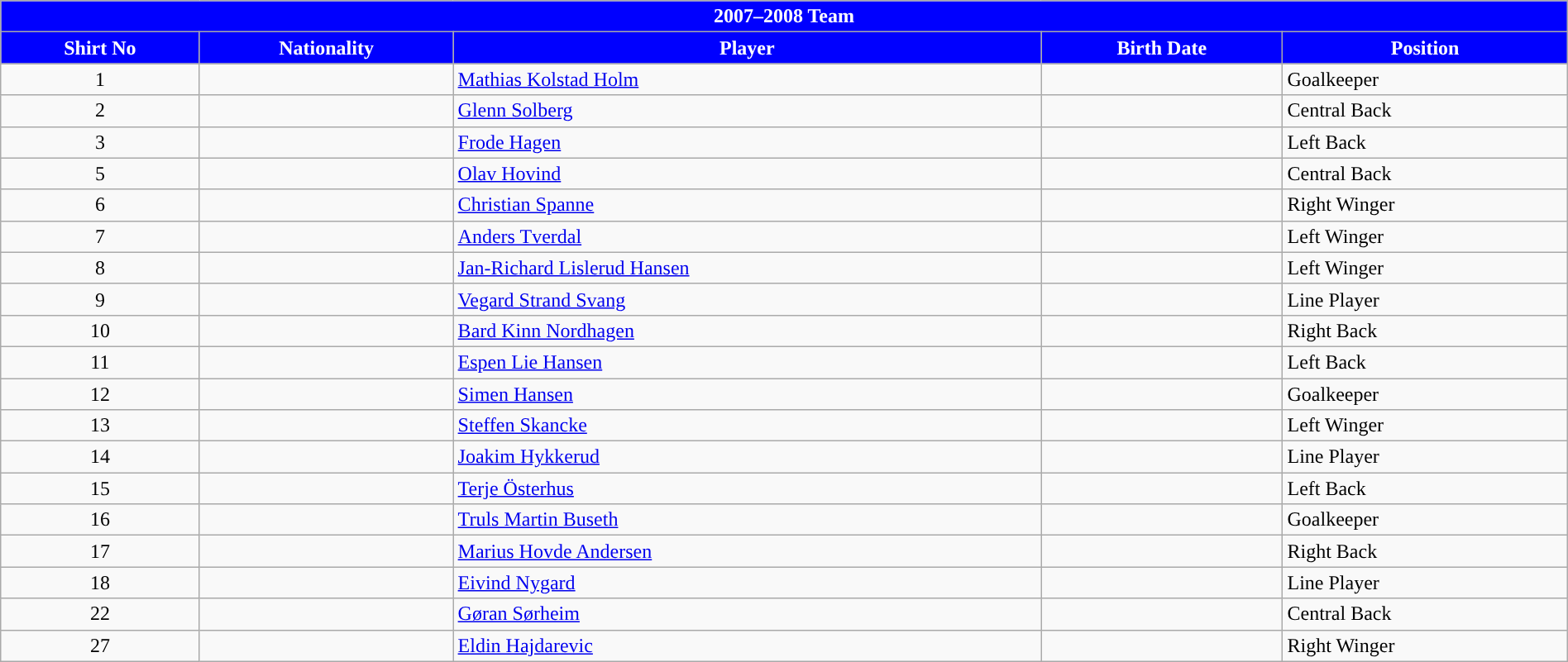<table class="wikitable collapsible collapsed" style="width:100%">
<tr>
<th colspan=5 style="background-color:#0000FF;color:#FFFFFF;text-align:center;"> <strong>2007–2008 Team</strong></th>
</tr>
<tr>
<th style="color:#FFFFFF; background:#0000FF">Shirt No</th>
<th style="color:#FFFFFF; background:#0000FF">Nationality</th>
<th style="color:#FFFFFF; background:#0000FF">Player</th>
<th style="color:#FFFFFF; background:#0000FF">Birth Date</th>
<th style="color:#FFFFFF; background:#0000FF">Position</th>
</tr>
<tr>
<td align=center>1</td>
<td></td>
<td><a href='#'>Mathias Kolstad Holm</a></td>
<td></td>
<td>Goalkeeper</td>
</tr>
<tr>
<td align=center>2</td>
<td></td>
<td><a href='#'>Glenn Solberg</a></td>
<td></td>
<td>Central Back</td>
</tr>
<tr>
<td align=center>3</td>
<td></td>
<td><a href='#'>Frode Hagen</a></td>
<td></td>
<td>Left Back</td>
</tr>
<tr>
<td align=center>5</td>
<td></td>
<td><a href='#'>Olav Hovind</a></td>
<td></td>
<td>Central Back</td>
</tr>
<tr>
<td align=center>6</td>
<td></td>
<td><a href='#'>Christian Spanne</a></td>
<td></td>
<td>Right Winger</td>
</tr>
<tr>
<td align=center>7</td>
<td></td>
<td><a href='#'>Anders Tverdal</a></td>
<td></td>
<td>Left Winger</td>
</tr>
<tr>
<td align=center>8</td>
<td></td>
<td><a href='#'>Jan-Richard Lislerud Hansen</a></td>
<td></td>
<td>Left Winger</td>
</tr>
<tr>
<td align=center>9</td>
<td></td>
<td><a href='#'>Vegard Strand Svang</a></td>
<td></td>
<td>Line Player</td>
</tr>
<tr>
<td align=center>10</td>
<td></td>
<td><a href='#'>Bard Kinn Nordhagen</a></td>
<td></td>
<td>Right Back</td>
</tr>
<tr>
<td align=center>11</td>
<td></td>
<td><a href='#'>Espen Lie Hansen</a></td>
<td></td>
<td>Left Back</td>
</tr>
<tr>
<td align=center>12</td>
<td></td>
<td><a href='#'>Simen Hansen</a></td>
<td></td>
<td>Goalkeeper</td>
</tr>
<tr>
<td align=center>13</td>
<td></td>
<td><a href='#'>Steffen Skancke</a></td>
<td></td>
<td>Left Winger</td>
</tr>
<tr>
<td align=center>14</td>
<td></td>
<td><a href='#'>Joakim Hykkerud</a></td>
<td></td>
<td>Line Player</td>
</tr>
<tr>
<td align=center>15</td>
<td></td>
<td><a href='#'>Terje Österhus</a></td>
<td></td>
<td>Left Back</td>
</tr>
<tr>
<td align=center>16</td>
<td></td>
<td><a href='#'>Truls Martin Buseth</a></td>
<td></td>
<td>Goalkeeper</td>
</tr>
<tr>
<td align=center>17</td>
<td></td>
<td><a href='#'>Marius Hovde Andersen</a></td>
<td></td>
<td>Right Back</td>
</tr>
<tr>
<td align=center>18</td>
<td></td>
<td><a href='#'>Eivind Nygard</a></td>
<td></td>
<td>Line Player</td>
</tr>
<tr>
<td align=center>22</td>
<td></td>
<td><a href='#'>Gøran Sørheim</a></td>
<td></td>
<td>Central Back</td>
</tr>
<tr>
<td align=center>27</td>
<td></td>
<td><a href='#'>Eldin Hajdarevic</a></td>
<td></td>
<td>Right Winger</td>
</tr>
</table>
